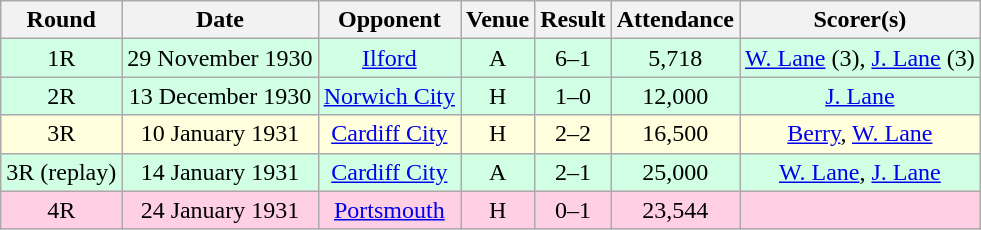<table style="text-align:center;" class="wikitable sortable">
<tr>
<th>Round</th>
<th>Date</th>
<th>Opponent</th>
<th>Venue</th>
<th>Result</th>
<th>Attendance</th>
<th>Scorer(s)</th>
</tr>
<tr style="background:#d0ffe3;">
<td>1R</td>
<td>29 November 1930</td>
<td><a href='#'>Ilford</a></td>
<td>A</td>
<td>6–1</td>
<td>5,718</td>
<td><a href='#'>W. Lane</a> (3), <a href='#'>J. Lane</a> (3)</td>
</tr>
<tr style="background:#d0ffe3;">
<td>2R</td>
<td>13 December 1930</td>
<td><a href='#'>Norwich City</a></td>
<td>H</td>
<td>1–0</td>
<td>12,000</td>
<td><a href='#'>J. Lane</a></td>
</tr>
<tr style="background:#ffd;">
<td>3R</td>
<td>10 January 1931</td>
<td><a href='#'>Cardiff City</a></td>
<td>H</td>
<td>2–2</td>
<td>16,500</td>
<td><a href='#'>Berry</a>, <a href='#'>W. Lane</a></td>
</tr>
<tr style="background:#d0ffe3;">
<td>3R (replay)</td>
<td>14 January 1931</td>
<td><a href='#'>Cardiff City</a></td>
<td>A</td>
<td>2–1</td>
<td>25,000</td>
<td><a href='#'>W. Lane</a>, <a href='#'>J. Lane</a></td>
</tr>
<tr style="background:#ffd0e3;">
<td>4R</td>
<td>24 January 1931</td>
<td><a href='#'>Portsmouth</a></td>
<td>H</td>
<td>0–1</td>
<td>23,544</td>
<td></td>
</tr>
</table>
